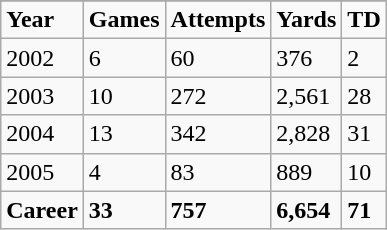<table class="wikitable">
<tr>
</tr>
<tr style="font-weight:bold;">
<td>Year</td>
<td>Games</td>
<td>Attempts</td>
<td>Yards</td>
<td>TD</td>
</tr>
<tr>
<td>2002</td>
<td>6</td>
<td>60</td>
<td>376</td>
<td>2</td>
</tr>
<tr>
<td>2003</td>
<td>10</td>
<td>272</td>
<td>2,561</td>
<td>28</td>
</tr>
<tr>
<td>2004</td>
<td>13</td>
<td>342</td>
<td>2,828</td>
<td>31</td>
</tr>
<tr>
<td>2005</td>
<td>4</td>
<td>83</td>
<td>889</td>
<td>10</td>
</tr>
<tr style="font-weight:bold;">
<td>Career</td>
<td>33</td>
<td>757</td>
<td>6,654</td>
<td>71</td>
</tr>
</table>
